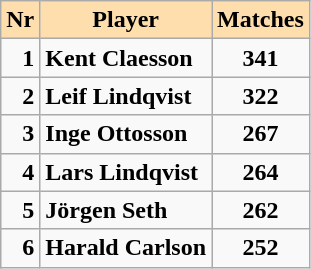<table class="wikitable">
<tr>
<th style="background:#ffdead;">Nr</th>
<th style="background:#ffdead;">Player</th>
<th style="background:#ffdead;">Matches</th>
</tr>
<tr>
<td style="text-align:right;"><strong>1</strong></td>
<td><strong>Kent Claesson</strong></td>
<td style="text-align:center;"><strong>341</strong></td>
</tr>
<tr>
<td style="text-align:right;"><strong>2</strong></td>
<td><strong>Leif Lindqvist</strong></td>
<td style="text-align:center;"><strong>322</strong></td>
</tr>
<tr>
<td style="text-align:right;"><strong>3</strong></td>
<td><strong>Inge Ottosson</strong></td>
<td style="text-align:center;"><strong>267</strong></td>
</tr>
<tr>
<td style="text-align:right;"><strong>4</strong></td>
<td><strong>Lars Lindqvist</strong></td>
<td style="text-align:center;"><strong>264</strong></td>
</tr>
<tr>
<td style="text-align:right;"><strong>5</strong></td>
<td><strong>Jörgen Seth</strong></td>
<td style="text-align:center;"><strong>262</strong></td>
</tr>
<tr>
<td style="text-align:right;"><strong>6</strong></td>
<td><strong>Harald Carlson</strong></td>
<td style="text-align:center;"><strong>252</strong></td>
</tr>
</table>
